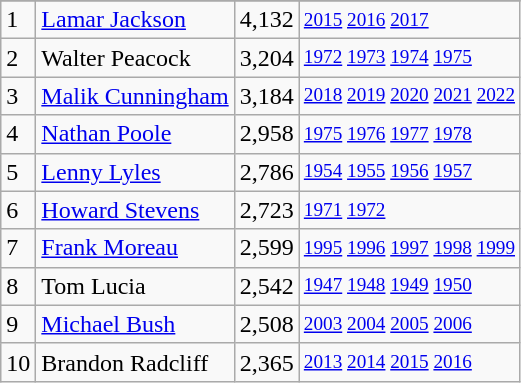<table class="wikitable">
<tr>
</tr>
<tr>
<td>1</td>
<td><a href='#'>Lamar Jackson</a></td>
<td>4,132</td>
<td style="font-size:80%;"><a href='#'>2015</a> <a href='#'>2016</a> <a href='#'>2017</a></td>
</tr>
<tr>
<td>2</td>
<td>Walter Peacock</td>
<td>3,204</td>
<td style="font-size:80%;"><a href='#'>1972</a> <a href='#'>1973</a> <a href='#'>1974</a> <a href='#'>1975</a></td>
</tr>
<tr>
<td>3</td>
<td><a href='#'>Malik Cunningham</a></td>
<td>3,184</td>
<td style="font-size:80%;"><a href='#'>2018</a> <a href='#'>2019</a> <a href='#'>2020</a> <a href='#'>2021</a> <a href='#'>2022</a></td>
</tr>
<tr>
<td>4</td>
<td><a href='#'>Nathan Poole</a></td>
<td>2,958</td>
<td style="font-size:80%;"><a href='#'>1975</a> <a href='#'>1976</a> <a href='#'>1977</a> <a href='#'>1978</a></td>
</tr>
<tr>
<td>5</td>
<td><a href='#'>Lenny Lyles</a></td>
<td>2,786</td>
<td style="font-size:80%;"><a href='#'>1954</a> <a href='#'>1955</a> <a href='#'>1956</a> <a href='#'>1957</a></td>
</tr>
<tr>
<td>6</td>
<td><a href='#'>Howard Stevens</a></td>
<td>2,723</td>
<td style="font-size:80%;"><a href='#'>1971</a> <a href='#'>1972</a></td>
</tr>
<tr>
<td>7</td>
<td><a href='#'>Frank Moreau</a></td>
<td>2,599</td>
<td style="font-size:80%;"><a href='#'>1995</a> <a href='#'>1996</a> <a href='#'>1997</a> <a href='#'>1998</a> <a href='#'>1999</a></td>
</tr>
<tr>
<td>8</td>
<td>Tom Lucia</td>
<td>2,542</td>
<td style="font-size:80%;"><a href='#'>1947</a> <a href='#'>1948</a> <a href='#'>1949</a> <a href='#'>1950</a></td>
</tr>
<tr>
<td>9</td>
<td><a href='#'>Michael Bush</a></td>
<td>2,508</td>
<td style="font-size:80%;"><a href='#'>2003</a> <a href='#'>2004</a> <a href='#'>2005</a> <a href='#'>2006</a></td>
</tr>
<tr>
<td>10</td>
<td>Brandon Radcliff</td>
<td>2,365</td>
<td style="font-size:80%;"><a href='#'>2013</a> <a href='#'>2014</a> <a href='#'>2015</a> <a href='#'>2016</a></td>
</tr>
</table>
